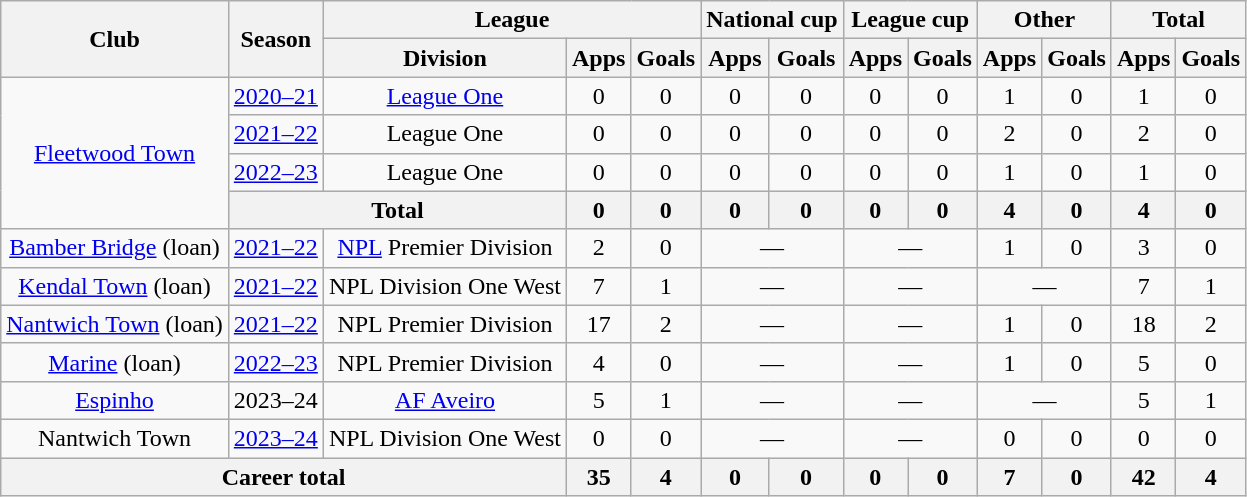<table class=wikitable style="text-align: center;">
<tr>
<th rowspan=2>Club</th>
<th rowspan=2>Season</th>
<th colspan=3>League</th>
<th colspan=2>National cup</th>
<th colspan=2>League cup</th>
<th colspan=2>Other</th>
<th colspan=2>Total</th>
</tr>
<tr>
<th>Division</th>
<th>Apps</th>
<th>Goals</th>
<th>Apps</th>
<th>Goals</th>
<th>Apps</th>
<th>Goals</th>
<th>Apps</th>
<th>Goals</th>
<th>Apps</th>
<th>Goals</th>
</tr>
<tr>
<td rowspan=4><a href='#'>Fleetwood Town</a></td>
<td><a href='#'>2020–21</a></td>
<td><a href='#'>League One</a></td>
<td>0</td>
<td>0</td>
<td>0</td>
<td>0</td>
<td>0</td>
<td>0</td>
<td>1</td>
<td>0</td>
<td>1</td>
<td>0</td>
</tr>
<tr>
<td><a href='#'>2021–22</a></td>
<td>League One</td>
<td>0</td>
<td>0</td>
<td>0</td>
<td>0</td>
<td>0</td>
<td>0</td>
<td>2</td>
<td>0</td>
<td>2</td>
<td>0</td>
</tr>
<tr>
<td><a href='#'>2022–23</a></td>
<td>League One</td>
<td>0</td>
<td>0</td>
<td>0</td>
<td>0</td>
<td>0</td>
<td>0</td>
<td>1</td>
<td>0</td>
<td>1</td>
<td>0</td>
</tr>
<tr>
<th colspan=2>Total</th>
<th>0</th>
<th>0</th>
<th>0</th>
<th>0</th>
<th>0</th>
<th>0</th>
<th>4</th>
<th>0</th>
<th>4</th>
<th>0</th>
</tr>
<tr>
<td><a href='#'>Bamber Bridge</a> (loan)</td>
<td><a href='#'>2021–22</a></td>
<td><a href='#'>NPL</a> Premier Division</td>
<td>2</td>
<td>0</td>
<td colspan=2>—</td>
<td colspan=2>—</td>
<td>1</td>
<td>0</td>
<td>3</td>
<td>0</td>
</tr>
<tr>
<td><a href='#'>Kendal Town</a> (loan)</td>
<td><a href='#'>2021–22</a></td>
<td>NPL Division One West</td>
<td>7</td>
<td>1</td>
<td colspan=2>—</td>
<td colspan=2>—</td>
<td colspan=2>—</td>
<td>7</td>
<td>1</td>
</tr>
<tr>
<td><a href='#'>Nantwich Town</a> (loan)</td>
<td><a href='#'>2021–22</a></td>
<td>NPL Premier Division</td>
<td>17</td>
<td>2</td>
<td colspan="2">—</td>
<td colspan="2">—</td>
<td>1</td>
<td>0</td>
<td>18</td>
<td>2</td>
</tr>
<tr>
<td><a href='#'>Marine</a> (loan)</td>
<td><a href='#'>2022–23</a></td>
<td>NPL Premier Division</td>
<td>4</td>
<td>0</td>
<td colspan="2">—</td>
<td colspan="2">—</td>
<td>1</td>
<td>0</td>
<td>5</td>
<td>0</td>
</tr>
<tr>
<td><a href='#'>Espinho</a></td>
<td>2023–24</td>
<td><a href='#'>AF Aveiro</a></td>
<td>5</td>
<td>1</td>
<td colspan="2">—</td>
<td colspan="2">—</td>
<td colspan="2">—</td>
<td>5</td>
<td>1</td>
</tr>
<tr>
<td>Nantwich Town</td>
<td><a href='#'>2023–24</a></td>
<td>NPL Division One West</td>
<td>0</td>
<td>0</td>
<td colspan="2">—</td>
<td colspan="2">—</td>
<td>0</td>
<td>0</td>
<td>0</td>
<td>0</td>
</tr>
<tr>
<th colspan="3">Career total</th>
<th>35</th>
<th>4</th>
<th>0</th>
<th>0</th>
<th>0</th>
<th>0</th>
<th>7</th>
<th>0</th>
<th>42</th>
<th>4</th>
</tr>
</table>
